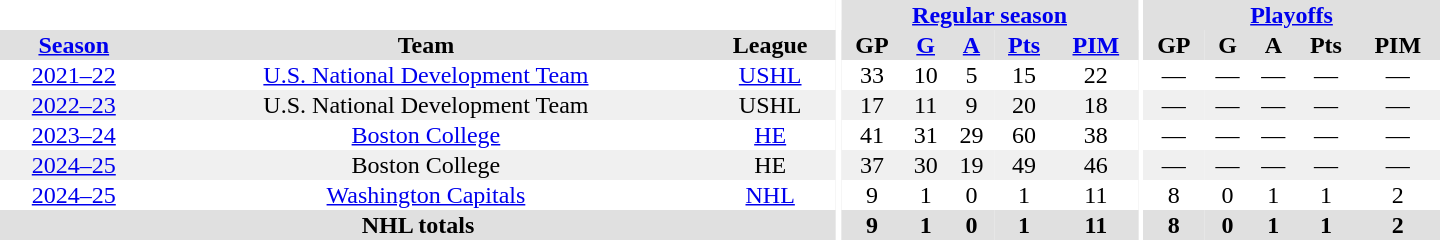<table border="0" cellpadding="1" cellspacing="0" style="text-align:center; width:60em;">
<tr bgcolor="#e0e0e0">
<th colspan="3" bgcolor="#ffffff"></th>
<th rowspan="100" bgcolor="#ffffff"></th>
<th colspan="5"><a href='#'>Regular season</a></th>
<th rowspan="100" bgcolor="#ffffff"></th>
<th colspan="5"><a href='#'>Playoffs</a></th>
</tr>
<tr bgcolor="#e0e0e0">
<th><a href='#'>Season</a></th>
<th>Team</th>
<th>League</th>
<th>GP</th>
<th><a href='#'>G</a></th>
<th><a href='#'>A</a></th>
<th><a href='#'>Pts</a></th>
<th><a href='#'>PIM</a></th>
<th>GP</th>
<th>G</th>
<th>A</th>
<th>Pts</th>
<th>PIM</th>
</tr>
<tr>
<td><a href='#'>2021–22</a></td>
<td><a href='#'>U.S. National Development Team</a></td>
<td><a href='#'>USHL</a></td>
<td>33</td>
<td>10</td>
<td>5</td>
<td>15</td>
<td>22</td>
<td>—</td>
<td>—</td>
<td>—</td>
<td>—</td>
<td>—</td>
</tr>
<tr bgcolor="#f0f0f0">
<td><a href='#'>2022–23</a></td>
<td>U.S. National Development Team</td>
<td>USHL</td>
<td>17</td>
<td>11</td>
<td>9</td>
<td>20</td>
<td>18</td>
<td>—</td>
<td>—</td>
<td>—</td>
<td>—</td>
<td>—</td>
</tr>
<tr>
<td><a href='#'>2023–24</a></td>
<td><a href='#'>Boston College</a></td>
<td><a href='#'>HE</a></td>
<td>41</td>
<td>31</td>
<td>29</td>
<td>60</td>
<td>38</td>
<td>—</td>
<td>—</td>
<td>—</td>
<td>—</td>
<td>—</td>
</tr>
<tr bgcolor="#f0f0f0">
<td><a href='#'>2024–25</a></td>
<td>Boston College</td>
<td>HE</td>
<td>37</td>
<td>30</td>
<td>19</td>
<td>49</td>
<td>46</td>
<td>—</td>
<td>—</td>
<td>—</td>
<td>—</td>
<td>—</td>
</tr>
<tr>
<td><a href='#'>2024–25</a></td>
<td><a href='#'>Washington Capitals</a></td>
<td><a href='#'>NHL</a></td>
<td>9</td>
<td>1</td>
<td>0</td>
<td>1</td>
<td>11</td>
<td>8</td>
<td>0</td>
<td>1</td>
<td>1</td>
<td>2</td>
</tr>
<tr bgcolor="#e0e0e0">
<th colspan="3">NHL totals</th>
<th>9</th>
<th>1</th>
<th>0</th>
<th>1</th>
<th>11</th>
<th>8</th>
<th>0</th>
<th>1</th>
<th>1</th>
<th>2</th>
</tr>
</table>
